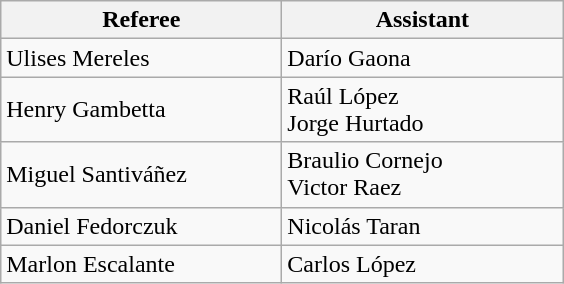<table class="wikitable">
<tr>
<th style="width:180px;">Referee</th>
<th style="width:180px;">Assistant</th>
</tr>
<tr>
<td> Ulises Mereles</td>
<td> Darío Gaona</td>
</tr>
<tr>
<td> Henry Gambetta</td>
<td> Raúl López <br>  Jorge Hurtado</td>
</tr>
<tr>
<td> Miguel Santiváñez</td>
<td> Braulio Cornejo <br>  Victor Raez</td>
</tr>
<tr>
<td> Daniel Fedorczuk</td>
<td> Nicolás Taran</td>
</tr>
<tr>
<td> Marlon Escalante</td>
<td> Carlos López</td>
</tr>
</table>
